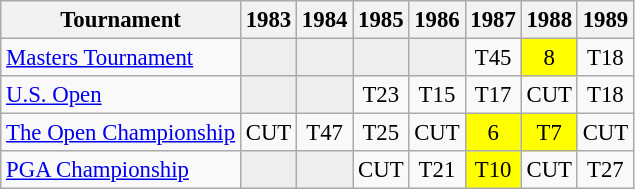<table class="wikitable" style="font-size:95%;text-align:center;">
<tr>
<th>Tournament</th>
<th>1983</th>
<th>1984</th>
<th>1985</th>
<th>1986</th>
<th>1987</th>
<th>1988</th>
<th>1989</th>
</tr>
<tr>
<td align=left><a href='#'>Masters Tournament</a></td>
<td style="background:#eeeeee;"></td>
<td style="background:#eeeeee;"></td>
<td style="background:#eeeeee;"></td>
<td style="background:#eeeeee;"></td>
<td>T45</td>
<td style="background:yellow;">8</td>
<td>T18</td>
</tr>
<tr>
<td align=left><a href='#'>U.S. Open</a></td>
<td style="background:#eeeeee;"></td>
<td style="background:#eeeeee;"></td>
<td>T23</td>
<td>T15</td>
<td>T17</td>
<td>CUT</td>
<td>T18</td>
</tr>
<tr>
<td align=left><a href='#'>The Open Championship</a></td>
<td>CUT</td>
<td>T47</td>
<td>T25</td>
<td>CUT</td>
<td style="background:yellow;">6</td>
<td style="background:yellow;">T7</td>
<td>CUT</td>
</tr>
<tr>
<td align=left><a href='#'>PGA Championship</a></td>
<td style="background:#eeeeee;"></td>
<td style="background:#eeeeee;"></td>
<td>CUT</td>
<td>T21</td>
<td style="background:yellow;">T10</td>
<td>CUT</td>
<td>T27</td>
</tr>
</table>
